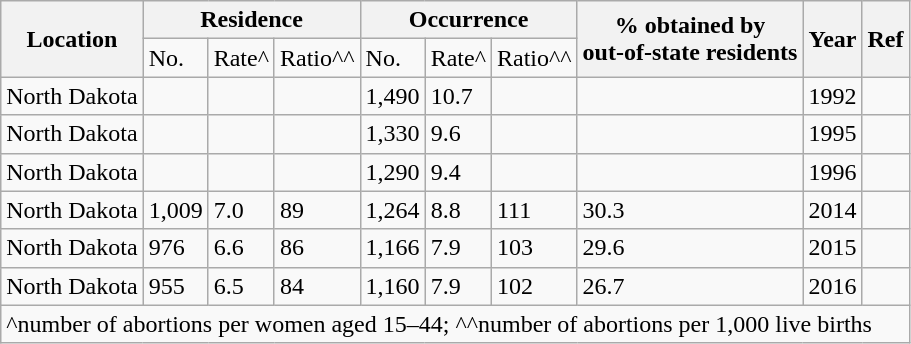<table class="wikitable">
<tr>
<th rowspan="2">Location</th>
<th colspan="3">Residence</th>
<th colspan="3">Occurrence</th>
<th rowspan="2">% obtained by<br>out-of-state residents</th>
<th rowspan="2">Year</th>
<th rowspan="2">Ref</th>
</tr>
<tr>
<td>No.</td>
<td>Rate^</td>
<td>Ratio^^</td>
<td>No.</td>
<td>Rate^</td>
<td>Ratio^^</td>
</tr>
<tr>
<td>North Dakota</td>
<td></td>
<td></td>
<td></td>
<td>1,490</td>
<td>10.7</td>
<td></td>
<td></td>
<td>1992</td>
<td></td>
</tr>
<tr>
<td>North Dakota</td>
<td></td>
<td></td>
<td></td>
<td>1,330</td>
<td>9.6</td>
<td></td>
<td></td>
<td>1995</td>
<td></td>
</tr>
<tr>
<td>North Dakota</td>
<td></td>
<td></td>
<td></td>
<td>1,290</td>
<td>9.4</td>
<td></td>
<td></td>
<td>1996</td>
<td></td>
</tr>
<tr>
<td>North Dakota</td>
<td>1,009</td>
<td>7.0</td>
<td>89</td>
<td>1,264</td>
<td>8.8</td>
<td>111</td>
<td>30.3</td>
<td>2014</td>
<td></td>
</tr>
<tr>
<td>North Dakota</td>
<td>976</td>
<td>6.6</td>
<td>86</td>
<td>1,166</td>
<td>7.9</td>
<td>103</td>
<td>29.6</td>
<td>2015</td>
<td></td>
</tr>
<tr>
<td>North Dakota</td>
<td>955</td>
<td>6.5</td>
<td>84</td>
<td>1,160</td>
<td>7.9</td>
<td>102</td>
<td>26.7</td>
<td>2016</td>
<td></td>
</tr>
<tr>
<td colspan="10">^number of abortions per women aged 15–44; ^^number of abortions per 1,000 live births</td>
</tr>
</table>
